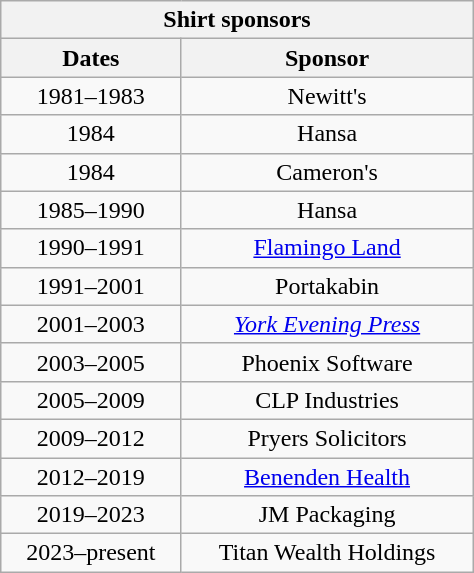<table class="wikitable collapsible collapsed plainrowheaders" style="width: 25%; text-align: center; margin-left:1em; float: left">
<tr>
<th colspan="2">Shirt sponsors</th>
</tr>
<tr>
<th scope="col">Dates</th>
<th scope="col">Sponsor</th>
</tr>
<tr>
<td scope="row">1981–1983</td>
<td>Newitt's</td>
</tr>
<tr>
<td scope="row">1984</td>
<td>Hansa</td>
</tr>
<tr>
<td scope="row">1984</td>
<td>Cameron's</td>
</tr>
<tr>
<td scope="row">1985–1990</td>
<td>Hansa</td>
</tr>
<tr>
<td scope="row">1990–1991</td>
<td><a href='#'>Flamingo Land</a></td>
</tr>
<tr>
<td scope="row">1991–2001</td>
<td>Portakabin</td>
</tr>
<tr>
<td scope="row">2001–2003</td>
<td><em><a href='#'>York Evening Press</a></em></td>
</tr>
<tr>
<td scope="row">2003–2005</td>
<td>Phoenix Software</td>
</tr>
<tr>
<td scope="row">2005–2009</td>
<td>CLP Industries</td>
</tr>
<tr>
<td scope="row">2009–2012</td>
<td>Pryers Solicitors</td>
</tr>
<tr>
<td scope="row">2012–2019</td>
<td><a href='#'>Benenden Health</a></td>
</tr>
<tr>
<td scope="row">2019–2023</td>
<td>JM Packaging</td>
</tr>
<tr>
<td scope="row">2023–present</td>
<td>Titan Wealth Holdings</td>
</tr>
</table>
